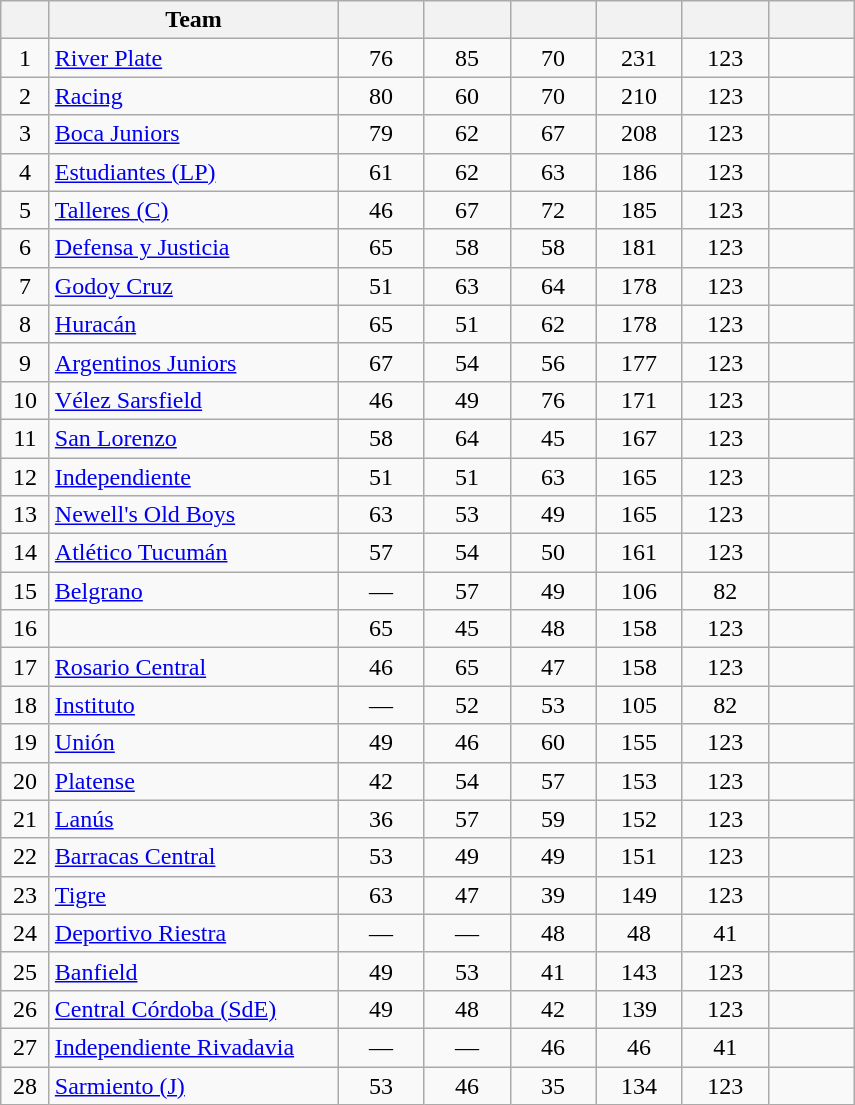<table class="wikitable sortable" style="text-align: center;">
<tr>
<th width=25></th>
<th width=185>Team</th>
<th width=50></th>
<th width=50></th>
<th width=50></th>
<th width=50></th>
<th width=50></th>
<th width=50></th>
</tr>
<tr>
<td>1</td>
<td align="left"><a href='#'>River Plate</a></td>
<td>76</td>
<td>85</td>
<td>70</td>
<td>231</td>
<td>123</td>
<td><strong></strong></td>
</tr>
<tr>
<td>2</td>
<td align="left"><a href='#'>Racing</a></td>
<td>80</td>
<td>60</td>
<td>70</td>
<td>210</td>
<td>123</td>
<td><strong></strong></td>
</tr>
<tr>
<td>3</td>
<td align="left"><a href='#'>Boca Juniors</a></td>
<td>79</td>
<td>62</td>
<td>67</td>
<td>208</td>
<td>123</td>
<td><strong></strong></td>
</tr>
<tr>
<td>4</td>
<td align="left"><a href='#'>Estudiantes (LP)</a></td>
<td>61</td>
<td>62</td>
<td>63</td>
<td>186</td>
<td>123</td>
<td><strong></strong></td>
</tr>
<tr>
<td>5</td>
<td align="left"><a href='#'>Talleres (C)</a></td>
<td>46</td>
<td>67</td>
<td>72</td>
<td>185</td>
<td>123</td>
<td><strong></strong></td>
</tr>
<tr>
<td>6</td>
<td align="left"><a href='#'>Defensa y Justicia</a></td>
<td>65</td>
<td>58</td>
<td>58</td>
<td>181</td>
<td>123</td>
<td><strong></strong></td>
</tr>
<tr>
<td>7</td>
<td align="left"><a href='#'>Godoy Cruz</a></td>
<td>51</td>
<td>63</td>
<td>64</td>
<td>178</td>
<td>123</td>
<td><strong></strong></td>
</tr>
<tr>
<td>8</td>
<td align="left"><a href='#'>Huracán</a></td>
<td>65</td>
<td>51</td>
<td>62</td>
<td>178</td>
<td>123</td>
<td><strong></strong></td>
</tr>
<tr>
<td>9</td>
<td align="left"><a href='#'>Argentinos Juniors</a></td>
<td>67</td>
<td>54</td>
<td>56</td>
<td>177</td>
<td>123</td>
<td><strong></strong></td>
</tr>
<tr>
<td>10</td>
<td align="left"><a href='#'>Vélez Sarsfield</a></td>
<td>46</td>
<td>49</td>
<td>76</td>
<td>171</td>
<td>123</td>
<td><strong></strong></td>
</tr>
<tr>
<td>11</td>
<td align="left"><a href='#'>San Lorenzo</a></td>
<td>58</td>
<td>64</td>
<td>45</td>
<td>167</td>
<td>123</td>
<td><strong></strong></td>
</tr>
<tr>
<td>12</td>
<td align="left"><a href='#'>Independiente</a></td>
<td>51</td>
<td>51</td>
<td>63</td>
<td>165</td>
<td>123</td>
<td><strong></strong></td>
</tr>
<tr>
<td>13</td>
<td align="left"><a href='#'>Newell's Old Boys</a></td>
<td>63</td>
<td>53</td>
<td>49</td>
<td>165</td>
<td>123</td>
<td><strong></strong></td>
</tr>
<tr>
<td>14</td>
<td align="left"><a href='#'>Atlético Tucumán</a></td>
<td>57</td>
<td>54</td>
<td>50</td>
<td>161</td>
<td>123</td>
<td><strong></strong></td>
</tr>
<tr>
<td>15</td>
<td align="left"><a href='#'>Belgrano</a></td>
<td>—</td>
<td>57</td>
<td>49</td>
<td>106</td>
<td>82</td>
<td><strong></strong></td>
</tr>
<tr>
<td>16</td>
<td align="left"></td>
<td>65</td>
<td>45</td>
<td>48</td>
<td>158</td>
<td>123</td>
<td><strong></strong></td>
</tr>
<tr>
<td>17</td>
<td align="left"><a href='#'>Rosario Central</a></td>
<td>46</td>
<td>65</td>
<td>47</td>
<td>158</td>
<td>123</td>
<td><strong></strong></td>
</tr>
<tr>
<td>18</td>
<td align="left"><a href='#'>Instituto</a></td>
<td>—</td>
<td>52</td>
<td>53</td>
<td>105</td>
<td>82</td>
<td><strong></strong></td>
</tr>
<tr>
<td>19</td>
<td align="left"><a href='#'>Unión</a></td>
<td>49</td>
<td>46</td>
<td>60</td>
<td>155</td>
<td>123</td>
<td><strong></strong></td>
</tr>
<tr>
<td>20</td>
<td align="left"><a href='#'>Platense</a></td>
<td>42</td>
<td>54</td>
<td>57</td>
<td>153</td>
<td>123</td>
<td><strong></strong></td>
</tr>
<tr>
<td>21</td>
<td align="left"><a href='#'>Lanús</a></td>
<td>36</td>
<td>57</td>
<td>59</td>
<td>152</td>
<td>123</td>
<td><strong></strong></td>
</tr>
<tr>
<td>22</td>
<td align="left"><a href='#'>Barracas Central</a></td>
<td>53</td>
<td>49</td>
<td>49</td>
<td>151</td>
<td>123</td>
<td><strong></strong></td>
</tr>
<tr>
<td>23</td>
<td align="left"><a href='#'>Tigre</a></td>
<td>63</td>
<td>47</td>
<td>39</td>
<td>149</td>
<td>123</td>
<td><strong></strong></td>
</tr>
<tr>
<td>24</td>
<td align="left"><a href='#'>Deportivo Riestra</a></td>
<td>—</td>
<td>—</td>
<td>48</td>
<td>48</td>
<td>41</td>
<td><strong></strong></td>
</tr>
<tr>
<td>25</td>
<td align="left"><a href='#'>Banfield</a></td>
<td>49</td>
<td>53</td>
<td>41</td>
<td>143</td>
<td>123</td>
<td><strong></strong></td>
</tr>
<tr>
<td>26</td>
<td align="left"><a href='#'>Central Córdoba (SdE)</a></td>
<td>49</td>
<td>48</td>
<td>42</td>
<td>139</td>
<td>123</td>
<td><strong></strong></td>
</tr>
<tr>
<td>27</td>
<td align="left"><a href='#'>Independiente Rivadavia</a></td>
<td>—</td>
<td>—</td>
<td>46</td>
<td>46</td>
<td>41</td>
<td><strong></strong></td>
</tr>
<tr>
<td>28</td>
<td align="left"><a href='#'>Sarmiento (J)</a></td>
<td>53</td>
<td>46</td>
<td>35</td>
<td>134</td>
<td>123</td>
<td><strong></strong></td>
</tr>
</table>
